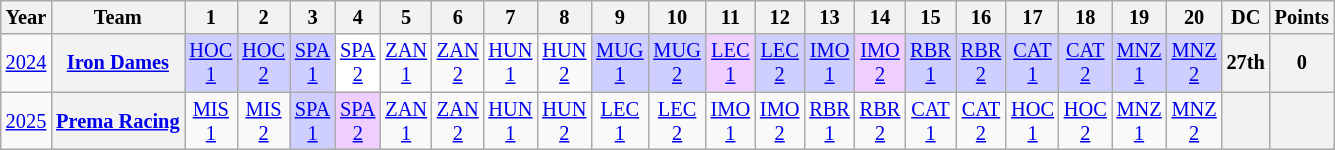<table class="wikitable" style="text-align:center; font-size:85%;">
<tr>
<th>Year</th>
<th>Team</th>
<th>1</th>
<th>2</th>
<th>3</th>
<th>4</th>
<th>5</th>
<th>6</th>
<th>7</th>
<th>8</th>
<th>9</th>
<th>10</th>
<th>11</th>
<th>12</th>
<th>13</th>
<th>14</th>
<th>15</th>
<th>16</th>
<th>17</th>
<th>18</th>
<th>19</th>
<th>20</th>
<th>DC</th>
<th>Points</th>
</tr>
<tr>
<td><a href='#'>2024</a></td>
<th nowrap><a href='#'>Iron Dames</a></th>
<td style="background:#cfcfff;"><a href='#'>HOC<br>1</a><br></td>
<td style="background:#cfcfff;"><a href='#'>HOC<br>2</a><br></td>
<td style="background:#cfcfff;"><a href='#'>SPA<br>1</a><br></td>
<td style="background:#ffffff;"><a href='#'>SPA<br>2</a><br></td>
<td><a href='#'>ZAN<br>1</a></td>
<td><a href='#'>ZAN<br>2</a></td>
<td><a href='#'>HUN<br>1</a></td>
<td><a href='#'>HUN<br>2</a></td>
<td style="background:#cfcfff;"><a href='#'>MUG<br>1</a><br></td>
<td style="background:#cfcfff;"><a href='#'>MUG<br>2</a><br></td>
<td style="background:#efcfff;"><a href='#'>LEC<br>1</a><br></td>
<td style="background:#cfcfff;"><a href='#'>LEC<br>2</a><br></td>
<td style="background:#cfcfff;"><a href='#'>IMO<br>1</a><br></td>
<td style="background:#efcfff;"><a href='#'>IMO<br>2</a><br></td>
<td style="background:#cfcfff;"><a href='#'>RBR<br>1</a><br></td>
<td style="background:#cfcfff;"><a href='#'>RBR<br>2</a><br></td>
<td style="background:#cfcfff;"><a href='#'>CAT<br>1</a><br></td>
<td style="background:#cfcfff;"><a href='#'>CAT<br>2</a><br></td>
<td style="background:#cfcfff;"><a href='#'>MNZ<br>1</a><br></td>
<td style="background:#cfcfff;"><a href='#'>MNZ<br>2</a><br></td>
<th>27th</th>
<th>0</th>
</tr>
<tr>
<td><a href='#'>2025</a></td>
<th nowrap><a href='#'>Prema Racing</a></th>
<td style="background:#;"><a href='#'>MIS<br>1</a></td>
<td style="background:#;"><a href='#'>MIS<br>2</a></td>
<td style="background:#cfcfff;"><a href='#'>SPA<br>1</a><br></td>
<td style="background:#efcfff;"><a href='#'>SPA<br>2</a><br></td>
<td style="background:#;"><a href='#'>ZAN<br>1</a></td>
<td style="background:#;"><a href='#'>ZAN<br>2</a></td>
<td style="background:#;"><a href='#'>HUN<br>1</a></td>
<td style="background:#;"><a href='#'>HUN<br>2</a></td>
<td style="background:#;"><a href='#'>LEC<br>1</a></td>
<td style="background:#;"><a href='#'>LEC<br>2</a></td>
<td style="background:#;"><a href='#'>IMO<br>1</a></td>
<td style="background:#;"><a href='#'>IMO<br>2</a></td>
<td style="background:#;"><a href='#'>RBR<br>1</a></td>
<td style="background:#;"><a href='#'>RBR<br>2</a></td>
<td style="background:#;"><a href='#'>CAT<br>1</a></td>
<td style="background:#;"><a href='#'>CAT<br>2</a></td>
<td style="background:#;"><a href='#'>HOC<br>1</a></td>
<td style="background:#;"><a href='#'>HOC<br>2</a></td>
<td style="background:#;"><a href='#'>MNZ<br>1</a></td>
<td style="background:#;"><a href='#'>MNZ<br>2</a></td>
<th></th>
<th></th>
</tr>
</table>
